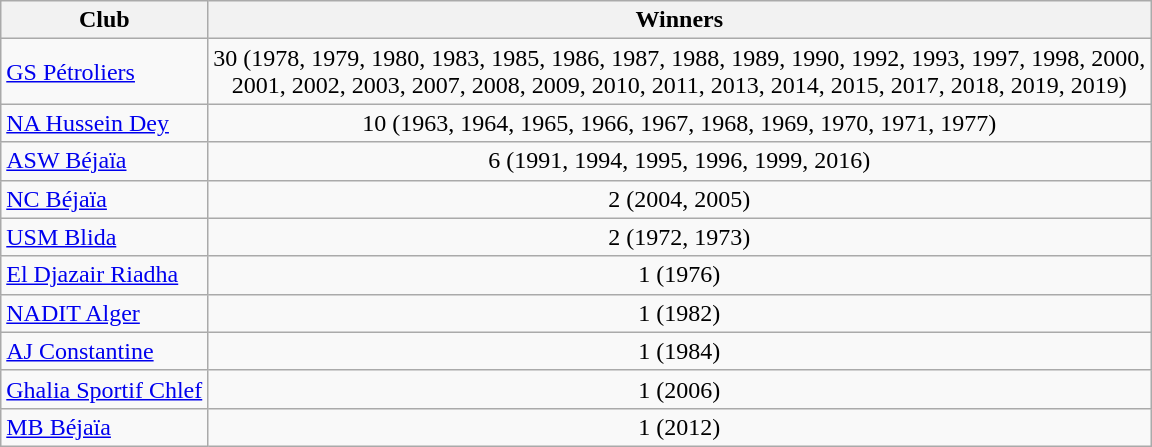<table class="wikitable sortable">
<tr>
<th bgcolor=#9ACD32><span>Club</span></th>
<th bgcolor=#9ACD32><span>Winners</span></th>
</tr>
<tr>
<td><a href='#'>GS Pétroliers</a></td>
<td align="center">30 (1978, 1979, 1980, 1983, 1985, 1986, 1987, 1988, 1989, 1990, 1992, 1993, 1997, 1998, 2000,<br>2001, 2002, 2003, 2007, 2008, 2009, 2010, 2011, 2013, 2014, 2015, 2017, 2018, 2019, 2019)</td>
</tr>
<tr>
<td><a href='#'>NA Hussein Dey</a></td>
<td align="center">10 (1963, 1964, 1965, 1966, 1967, 1968, 1969, 1970, 1971, 1977)</td>
</tr>
<tr>
<td><a href='#'>ASW Béjaïa</a></td>
<td align="center">6 (1991, 1994, 1995, 1996, 1999, 2016)</td>
</tr>
<tr>
<td><a href='#'>NC Béjaïa</a></td>
<td align="center">2 (2004, 2005)</td>
</tr>
<tr>
<td><a href='#'>USM Blida</a></td>
<td align="center">2 (1972, 1973)</td>
</tr>
<tr>
<td><a href='#'>El Djazair Riadha</a></td>
<td align="center">1 (1976)</td>
</tr>
<tr>
<td><a href='#'>NADIT Alger</a></td>
<td align="center">1 (1982)</td>
</tr>
<tr>
<td><a href='#'>AJ Constantine</a></td>
<td align="center">1 (1984)</td>
</tr>
<tr>
<td><a href='#'>Ghalia Sportif Chlef</a></td>
<td align="center">1 (2006)</td>
</tr>
<tr>
<td><a href='#'>MB Béjaïa</a></td>
<td align="center">1 (2012)</td>
</tr>
</table>
